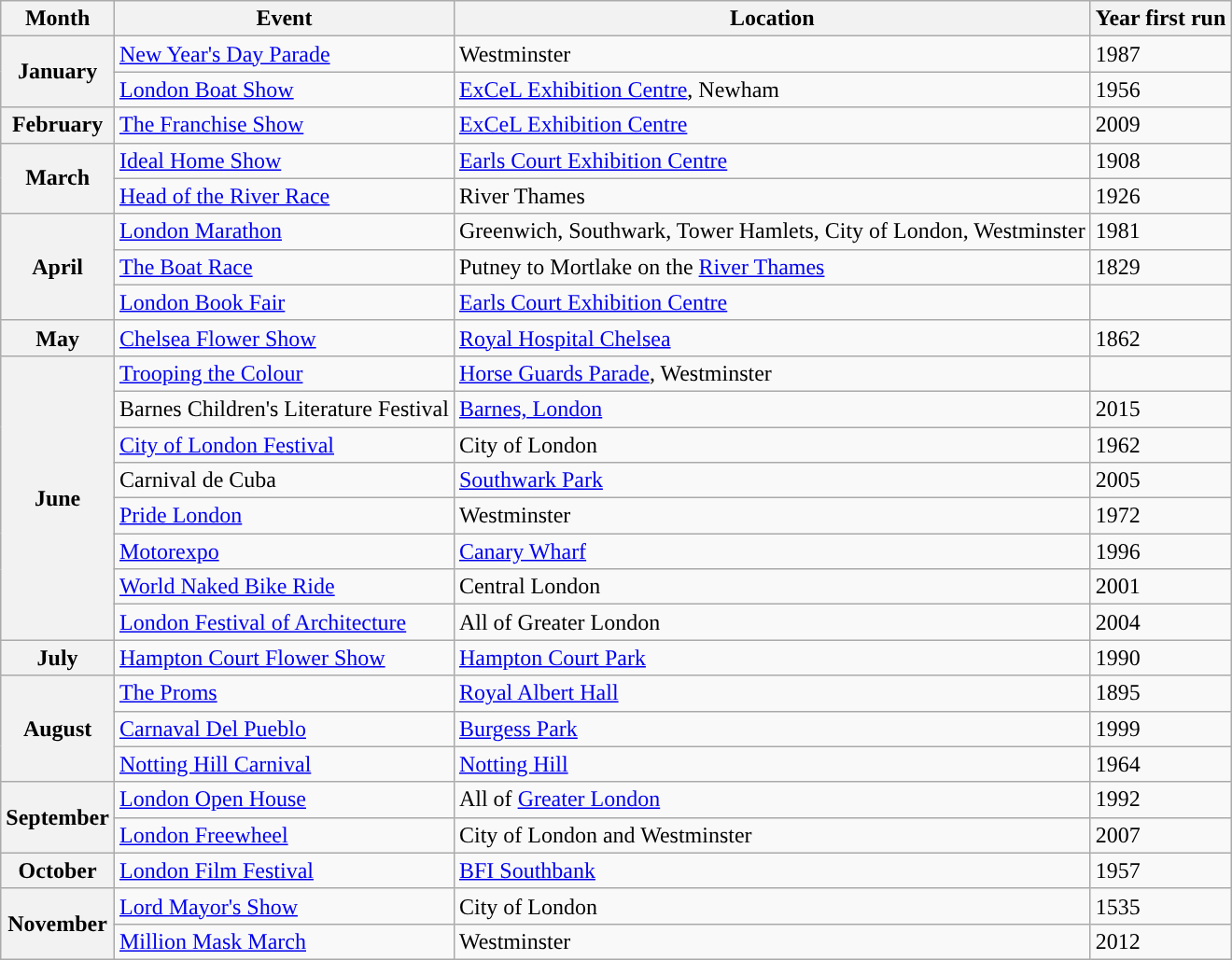<table class="wikitable">
<tr>
<th>Month</th>
<th>Event</th>
<th>Location</th>
<th>Year first run</th>
</tr>
<tr>
<th rowspan="2">January</th>
<td><a href='#'>New Year's Day Parade</a></td>
<td>Westminster</td>
<td>1987</td>
</tr>
<tr>
<td><a href='#'>London Boat Show</a></td>
<td><a href='#'>ExCeL Exhibition Centre</a>, Newham</td>
<td>1956</td>
</tr>
<tr>
<th>February</th>
<td><a href='#'>The Franchise Show</a></td>
<td><a href='#'>ExCeL Exhibition Centre</a></td>
<td>2009</td>
</tr>
<tr>
<th rowspan="2">March</th>
<td><a href='#'>Ideal Home Show</a></td>
<td><a href='#'>Earls Court Exhibition Centre</a></td>
<td>1908</td>
</tr>
<tr>
<td><a href='#'>Head of the River Race</a></td>
<td>River Thames</td>
<td>1926</td>
</tr>
<tr>
<th rowspan=3>April</th>
<td><a href='#'>London Marathon</a></td>
<td>Greenwich, Southwark, Tower Hamlets, City of London, Westminster</td>
<td>1981</td>
</tr>
<tr>
<td><a href='#'>The Boat Race</a></td>
<td>Putney to Mortlake on the <a href='#'>River Thames</a></td>
<td>1829</td>
</tr>
<tr>
<td><a href='#'>London Book Fair</a></td>
<td><a href='#'>Earls Court Exhibition Centre</a></td>
<td></td>
</tr>
<tr>
<th>May</th>
<td><a href='#'>Chelsea Flower Show</a></td>
<td><a href='#'>Royal Hospital Chelsea</a></td>
<td>1862</td>
</tr>
<tr>
<th rowspan="8”">June</th>
<td><a href='#'>Trooping the Colour</a></td>
<td><a href='#'>Horse Guards Parade</a>, Westminster</td>
<td></td>
</tr>
<tr>
<td>Barnes Children's Literature Festival</td>
<td><a href='#'>Barnes, London</a></td>
<td>2015</td>
</tr>
<tr>
<td><a href='#'>City of London Festival</a></td>
<td>City of London</td>
<td>1962</td>
</tr>
<tr>
<td>Carnival de Cuba</td>
<td><a href='#'>Southwark Park</a></td>
<td>2005</td>
</tr>
<tr>
<td><a href='#'>Pride London</a></td>
<td>Westminster</td>
<td>1972</td>
</tr>
<tr>
<td><a href='#'>Motorexpo</a></td>
<td><a href='#'>Canary Wharf</a></td>
<td>1996</td>
</tr>
<tr>
<td><a href='#'>World Naked Bike Ride</a></td>
<td>Central London</td>
<td>2001</td>
</tr>
<tr>
<td><a href='#'>London Festival of Architecture</a></td>
<td>All of Greater London</td>
<td>2004</td>
</tr>
<tr>
<th>July</th>
<td><a href='#'>Hampton Court Flower Show</a></td>
<td><a href='#'>Hampton Court Park</a></td>
<td>1990</td>
</tr>
<tr>
<th rowspan="3">August</th>
<td><a href='#'>The Proms</a></td>
<td><a href='#'>Royal Albert Hall</a></td>
<td>1895</td>
</tr>
<tr>
<td><a href='#'>Carnaval Del Pueblo</a></td>
<td><a href='#'>Burgess Park</a></td>
<td>1999</td>
</tr>
<tr>
<td><a href='#'>Notting Hill Carnival</a></td>
<td><a href='#'>Notting Hill</a></td>
<td>1964</td>
</tr>
<tr>
<th rowspan="2">September</th>
<td><a href='#'>London Open House</a></td>
<td>All of <a href='#'>Greater London</a></td>
<td>1992</td>
</tr>
<tr>
<td><a href='#'>London Freewheel</a></td>
<td>City of London and Westminster</td>
<td>2007</td>
</tr>
<tr>
<th>October</th>
<td><a href='#'>London Film Festival</a></td>
<td><a href='#'>BFI Southbank</a></td>
<td>1957</td>
</tr>
<tr>
<th rowspan="2">November</th>
<td><a href='#'>Lord Mayor's Show</a></td>
<td>City of London</td>
<td>1535</td>
</tr>
<tr>
<td><a href='#'>Million Mask March</a></td>
<td>Westminster</td>
<td>2012</td>
</tr>
</table>
